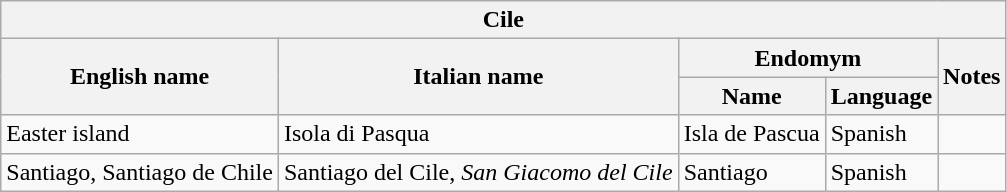<table class="wikitable sortable">
<tr>
<th colspan="5"> Cile</th>
</tr>
<tr>
<th rowspan="2">English name</th>
<th rowspan="2">Italian name</th>
<th colspan="2">Endomym</th>
<th rowspan="2">Notes</th>
</tr>
<tr>
<th>Name</th>
<th>Language</th>
</tr>
<tr>
<td>Easter island</td>
<td>Isola di Pasqua</td>
<td>Isla de Pascua</td>
<td>Spanish</td>
<td></td>
</tr>
<tr>
<td>Santiago, Santiago de Chile</td>
<td>Santiago del Cile, <em>San Giacomo del Cile</em></td>
<td>Santiago</td>
<td>Spanish</td>
<td></td>
</tr>
</table>
